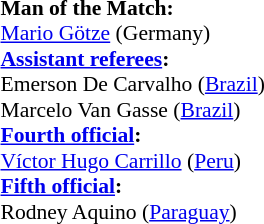<table style="width:50%; font-size:90%;">
<tr>
<td><br><strong>Man of the Match:</strong>
<br><a href='#'>Mario Götze</a> (Germany)<br><strong><a href='#'>Assistant referees</a>:</strong>
<br>Emerson De Carvalho (<a href='#'>Brazil</a>)
<br>Marcelo Van Gasse (<a href='#'>Brazil</a>)
<br><strong><a href='#'>Fourth official</a>:</strong>
<br><a href='#'>Víctor Hugo Carrillo</a> (<a href='#'>Peru</a>)
<br><strong><a href='#'>Fifth official</a>:</strong>
<br>Rodney Aquino (<a href='#'>Paraguay</a>)</td>
</tr>
</table>
